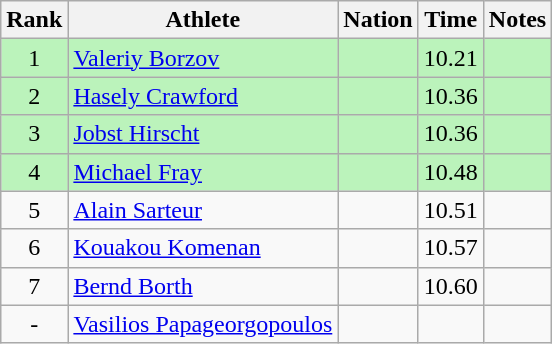<table class="wikitable sortable" style="text-align:center">
<tr>
<th>Rank</th>
<th>Athlete</th>
<th>Nation</th>
<th>Time</th>
<th>Notes</th>
</tr>
<tr bgcolor=bbf3bb>
<td>1</td>
<td align=left><a href='#'>Valeriy Borzov</a></td>
<td align=left></td>
<td>10.21</td>
<td></td>
</tr>
<tr bgcolor=bbf3bb>
<td>2</td>
<td align=left><a href='#'>Hasely Crawford</a></td>
<td align=left></td>
<td>10.36</td>
<td></td>
</tr>
<tr bgcolor=bbf3bb>
<td>3</td>
<td align=left><a href='#'>Jobst Hirscht</a></td>
<td align=left></td>
<td>10.36</td>
<td></td>
</tr>
<tr bgcolor=bbf3bb>
<td>4</td>
<td align=left><a href='#'>Michael Fray</a></td>
<td align=left></td>
<td>10.48</td>
<td></td>
</tr>
<tr>
<td>5</td>
<td align=left><a href='#'>Alain Sarteur</a></td>
<td align=left></td>
<td>10.51</td>
<td></td>
</tr>
<tr>
<td>6</td>
<td align=left><a href='#'>Kouakou Komenan</a></td>
<td align=left></td>
<td>10.57</td>
<td></td>
</tr>
<tr>
<td>7</td>
<td align=left><a href='#'>Bernd Borth</a></td>
<td align=left></td>
<td>10.60</td>
<td></td>
</tr>
<tr>
<td data-sort-value=8>-</td>
<td align=left><a href='#'>Vasilios Papageorgopoulos</a></td>
<td align=left></td>
<td></td>
<td></td>
</tr>
</table>
